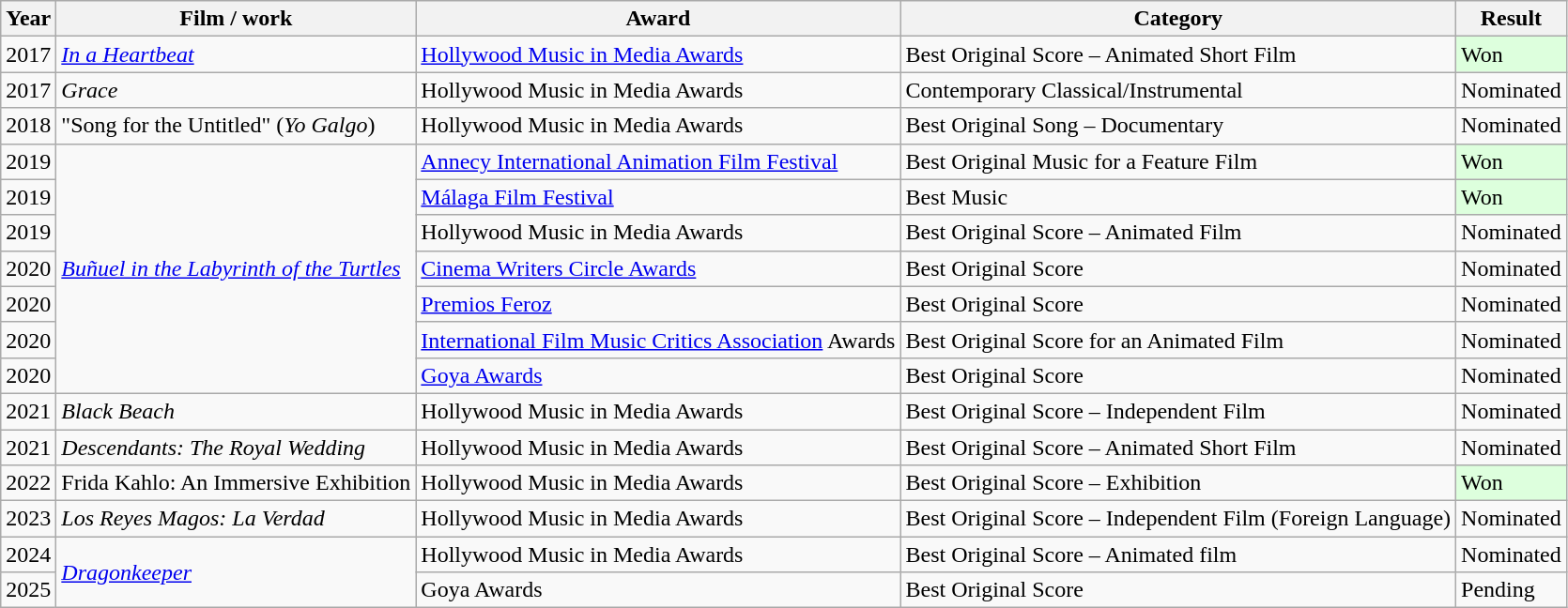<table class="wikitable">
<tr>
<th>Year</th>
<th>Film / work</th>
<th>Award</th>
<th>Category</th>
<th>Result</th>
</tr>
<tr>
<td>2017</td>
<td><em><a href='#'>In a Heartbeat</a></em></td>
<td><a href='#'>Hollywood Music in Media Awards</a></td>
<td>Best Original Score – Animated Short Film</td>
<td style="background: #ddffdd">Won</td>
</tr>
<tr>
<td>2017</td>
<td><em>Grace</em></td>
<td>Hollywood Music in Media Awards</td>
<td>Contemporary Classical/Instrumental</td>
<td>Nominated</td>
</tr>
<tr>
<td>2018</td>
<td>"Song for the Untitled" (<em>Yo Galgo</em>)</td>
<td>Hollywood Music in Media Awards</td>
<td>Best Original Song – Documentary</td>
<td>Nominated</td>
</tr>
<tr>
<td>2019</td>
<td rowspan="7"><em><a href='#'>Buñuel in the Labyrinth of the Turtles</a></em></td>
<td><a href='#'>Annecy International Animation Film Festival</a></td>
<td>Best Original Music for a Feature Film</td>
<td style="background: #ddffdd">Won</td>
</tr>
<tr>
<td>2019</td>
<td><a href='#'>Málaga Film Festival</a></td>
<td>Best Music</td>
<td style="background: #ddffdd">Won</td>
</tr>
<tr>
<td>2019</td>
<td>Hollywood Music in Media Awards</td>
<td>Best Original Score – Animated Film</td>
<td>Nominated</td>
</tr>
<tr>
<td>2020</td>
<td><a href='#'>Cinema Writers Circle Awards</a></td>
<td>Best Original Score</td>
<td>Nominated</td>
</tr>
<tr>
<td>2020</td>
<td><a href='#'>Premios Feroz</a></td>
<td>Best Original Score</td>
<td>Nominated</td>
</tr>
<tr>
<td>2020</td>
<td><a href='#'>International Film Music Critics Association</a> Awards</td>
<td>Best Original Score for an Animated Film</td>
<td>Nominated</td>
</tr>
<tr>
<td>2020</td>
<td><a href='#'>Goya Awards</a></td>
<td>Best Original Score</td>
<td>Nominated</td>
</tr>
<tr>
<td>2021</td>
<td><em>Black Beach</em></td>
<td>Hollywood Music in Media Awards</td>
<td>Best Original Score – Independent Film</td>
<td>Nominated</td>
</tr>
<tr>
<td>2021</td>
<td><em>Descendants: The Royal Wedding</em></td>
<td>Hollywood Music in Media Awards</td>
<td>Best Original Score – Animated Short Film</td>
<td>Nominated</td>
</tr>
<tr>
<td>2022</td>
<td>Frida Kahlo: An Immersive Exhibition</td>
<td>Hollywood Music in Media Awards</td>
<td>Best Original Score – Exhibition</td>
<td style="background: #ddffdd">Won</td>
</tr>
<tr>
<td>2023</td>
<td><em>Los Reyes Magos: La Verdad</em></td>
<td>Hollywood Music in Media Awards</td>
<td>Best Original Score – Independent Film (Foreign Language)</td>
<td>Nominated</td>
</tr>
<tr>
<td>2024</td>
<td rowspan="2"><em><a href='#'>Dragonkeeper</a></em></td>
<td>Hollywood Music in Media Awards</td>
<td>Best Original Score – Animated film</td>
<td>Nominated</td>
</tr>
<tr>
<td>2025</td>
<td>Goya Awards</td>
<td>Best Original Score</td>
<td>Pending</td>
</tr>
</table>
